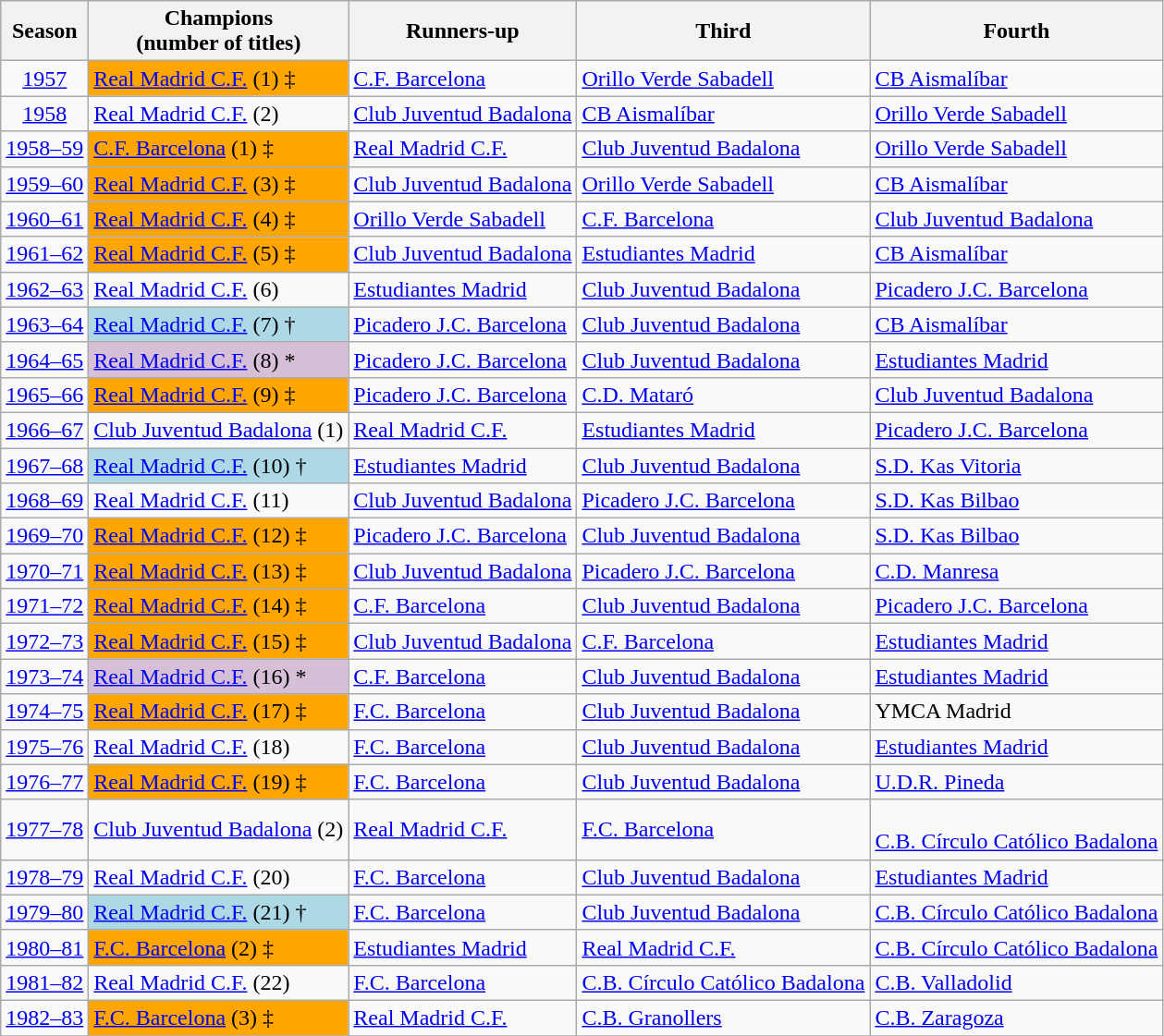<table class="wikitable sortable">
<tr>
<th scope="col">Season</th>
<th scope="col">Champions<br>(number of titles)</th>
<th scope="col">Runners-up</th>
<th scope="col">Third</th>
<th scope="col">Fourth</th>
</tr>
<tr>
<td style="text-align:center;"><a href='#'>1957</a></td>
<td style="background-color:#FFA500"><a href='#'>Real Madrid C.F.</a> (1) ‡</td>
<td><a href='#'>C.F. Barcelona</a></td>
<td><a href='#'>Orillo Verde Sabadell</a></td>
<td><a href='#'>CB Aismalíbar</a></td>
</tr>
<tr>
<td style="text-align:center;"><a href='#'>1958</a></td>
<td><a href='#'>Real Madrid C.F.</a> (2)</td>
<td><a href='#'>Club Juventud Badalona</a></td>
<td><a href='#'>CB Aismalíbar</a></td>
<td><a href='#'>Orillo Verde Sabadell</a></td>
</tr>
<tr>
<td style="text-align:center;"><a href='#'>1958–59</a></td>
<td style="background-color:#FFA500"><a href='#'>C.F. Barcelona</a> (1) ‡</td>
<td><a href='#'>Real Madrid C.F.</a></td>
<td><a href='#'>Club Juventud Badalona</a></td>
<td><a href='#'>Orillo Verde Sabadell</a></td>
</tr>
<tr>
<td style="text-align:center;"><a href='#'>1959–60</a></td>
<td style="background-color:#FFA500"><a href='#'>Real Madrid C.F.</a> (3) ‡</td>
<td><a href='#'>Club Juventud Badalona</a></td>
<td><a href='#'>Orillo Verde Sabadell</a></td>
<td><a href='#'>CB Aismalíbar</a></td>
</tr>
<tr>
<td style="text-align:center;"><a href='#'>1960–61</a></td>
<td style="background-color:#FFA500"><a href='#'>Real Madrid C.F.</a> (4) ‡</td>
<td><a href='#'>Orillo Verde Sabadell</a></td>
<td><a href='#'>C.F. Barcelona</a></td>
<td><a href='#'>Club Juventud Badalona</a></td>
</tr>
<tr>
<td style="text-align:center;"><a href='#'>1961–62</a></td>
<td style="background-color:#FFA500"><a href='#'>Real Madrid C.F.</a> (5) ‡</td>
<td><a href='#'>Club Juventud Badalona</a></td>
<td><a href='#'>Estudiantes Madrid</a></td>
<td><a href='#'>CB Aismalíbar</a></td>
</tr>
<tr>
<td style="text-align:center;"><a href='#'>1962–63</a></td>
<td><a href='#'>Real Madrid C.F.</a> (6)</td>
<td><a href='#'>Estudiantes Madrid</a></td>
<td><a href='#'>Club Juventud Badalona</a></td>
<td><a href='#'>Picadero J.C. Barcelona</a></td>
</tr>
<tr>
<td style="text-align:center;"><a href='#'>1963–64</a></td>
<td style="background-color:#ADD8E6"><a href='#'>Real Madrid C.F.</a> (7) †</td>
<td><a href='#'>Picadero J.C. Barcelona</a></td>
<td><a href='#'>Club Juventud Badalona</a></td>
<td><a href='#'>CB Aismalíbar</a></td>
</tr>
<tr>
<td style="text-align:center;"><a href='#'>1964–65</a></td>
<td style="background-color:#D8BFD8"><a href='#'>Real Madrid C.F.</a> (8) *</td>
<td><a href='#'>Picadero J.C. Barcelona</a></td>
<td><a href='#'>Club Juventud Badalona</a></td>
<td><a href='#'>Estudiantes Madrid</a></td>
</tr>
<tr>
<td style="text-align:center;"><a href='#'>1965–66</a></td>
<td style="background-color:#FFA500"><a href='#'>Real Madrid C.F.</a> (9) ‡</td>
<td><a href='#'>Picadero J.C. Barcelona</a></td>
<td><a href='#'>C.D. Mataró</a></td>
<td><a href='#'>Club Juventud Badalona</a></td>
</tr>
<tr>
<td style="text-align:center;"><a href='#'>1966–67</a></td>
<td><a href='#'>Club Juventud Badalona</a> (1)</td>
<td><a href='#'>Real Madrid C.F.</a></td>
<td><a href='#'>Estudiantes Madrid</a></td>
<td><a href='#'>Picadero J.C. Barcelona</a></td>
</tr>
<tr>
<td style="text-align:center;"><a href='#'>1967–68</a></td>
<td style="background-color:#ADD8E6"><a href='#'>Real Madrid C.F.</a> (10) †</td>
<td><a href='#'>Estudiantes Madrid</a></td>
<td><a href='#'>Club Juventud Badalona</a></td>
<td><a href='#'>S.D. Kas Vitoria</a></td>
</tr>
<tr>
<td style="text-align:center;"><a href='#'>1968–69</a></td>
<td><a href='#'>Real Madrid C.F.</a> (11)</td>
<td><a href='#'>Club Juventud Badalona</a></td>
<td><a href='#'>Picadero J.C. Barcelona</a></td>
<td><a href='#'>S.D. Kas Bilbao</a></td>
</tr>
<tr>
<td style="text-align:center;"><a href='#'>1969–70</a></td>
<td style="background-color:#FFA500"><a href='#'>Real Madrid C.F.</a> (12) ‡</td>
<td><a href='#'>Picadero J.C. Barcelona</a></td>
<td><a href='#'>Club Juventud Badalona</a></td>
<td><a href='#'>S.D. Kas Bilbao</a></td>
</tr>
<tr>
<td style="text-align:center;"><a href='#'>1970–71</a></td>
<td style="background-color:#FFA500"><a href='#'>Real Madrid C.F.</a> (13) ‡</td>
<td><a href='#'>Club Juventud Badalona</a></td>
<td><a href='#'>Picadero J.C. Barcelona</a></td>
<td><a href='#'>C.D. Manresa</a></td>
</tr>
<tr>
<td style="text-align:center;"><a href='#'>1971–72</a></td>
<td style="background-color:#FFA500"><a href='#'>Real Madrid C.F.</a> (14) ‡</td>
<td><a href='#'>C.F. Barcelona</a></td>
<td><a href='#'>Club Juventud Badalona</a></td>
<td><a href='#'>Picadero J.C. Barcelona</a></td>
</tr>
<tr>
<td style="text-align:center;"><a href='#'>1972–73</a></td>
<td style="background-color:#FFA500"><a href='#'>Real Madrid C.F.</a> (15) ‡</td>
<td><a href='#'>Club Juventud Badalona</a></td>
<td><a href='#'>C.F. Barcelona</a></td>
<td><a href='#'>Estudiantes Madrid</a></td>
</tr>
<tr>
<td style="text-align:center;"><a href='#'>1973–74</a></td>
<td style="background-color:#D8BFD8"><a href='#'>Real Madrid C.F.</a> (16) *</td>
<td><a href='#'>C.F. Barcelona</a></td>
<td><a href='#'>Club Juventud Badalona</a></td>
<td><a href='#'>Estudiantes Madrid</a></td>
</tr>
<tr>
<td style="text-align:center;"><a href='#'>1974–75</a></td>
<td style="background-color:#FFA500"><a href='#'>Real Madrid C.F.</a> (17) ‡</td>
<td><a href='#'>F.C. Barcelona</a></td>
<td><a href='#'>Club Juventud Badalona</a></td>
<td>YMCA Madrid</td>
</tr>
<tr>
<td style="text-align:center;"><a href='#'>1975–76</a></td>
<td><a href='#'>Real Madrid C.F.</a> (18)</td>
<td><a href='#'>F.C. Barcelona</a></td>
<td><a href='#'>Club Juventud Badalona</a></td>
<td><a href='#'>Estudiantes Madrid</a></td>
</tr>
<tr>
<td style="text-align:center;"><a href='#'>1976–77</a></td>
<td style="background-color:#FFA500"><a href='#'>Real Madrid C.F.</a> (19) ‡</td>
<td><a href='#'>F.C. Barcelona</a></td>
<td><a href='#'>Club Juventud Badalona</a></td>
<td><a href='#'>U.D.R. Pineda</a></td>
</tr>
<tr>
<td style="text-align:center;"><a href='#'>1977–78</a></td>
<td><a href='#'>Club Juventud Badalona</a> (2)</td>
<td><a href='#'>Real Madrid C.F.</a></td>
<td><a href='#'>F.C. Barcelona</a></td>
<td><br><a href='#'>C.B. Círculo Católico Badalona</a></td>
</tr>
<tr>
<td style="text-align:center;"><a href='#'>1978–79</a></td>
<td><a href='#'>Real Madrid C.F.</a> (20)</td>
<td><a href='#'>F.C. Barcelona</a></td>
<td><a href='#'>Club Juventud Badalona</a></td>
<td><a href='#'>Estudiantes Madrid</a></td>
</tr>
<tr>
<td style="text-align:center;"><a href='#'>1979–80</a></td>
<td style="background-color:#ADD8E6"><a href='#'>Real Madrid C.F.</a> (21) †</td>
<td><a href='#'>F.C. Barcelona</a></td>
<td><a href='#'>Club Juventud Badalona</a></td>
<td><a href='#'>C.B. Círculo Católico Badalona</a></td>
</tr>
<tr>
<td style="text-align:center;"><a href='#'>1980–81</a></td>
<td style="background-color:#FFA500"><a href='#'>F.C. Barcelona</a> (2) ‡</td>
<td><a href='#'>Estudiantes Madrid</a></td>
<td><a href='#'>Real Madrid C.F.</a></td>
<td><a href='#'>C.B. Círculo Católico Badalona</a></td>
</tr>
<tr>
<td style="text-align:center;"><a href='#'>1981–82</a></td>
<td><a href='#'>Real Madrid C.F.</a> (22)</td>
<td><a href='#'>F.C. Barcelona</a></td>
<td><a href='#'>C.B. Círculo Católico Badalona</a></td>
<td><a href='#'>C.B. Valladolid</a></td>
</tr>
<tr>
<td style="text-align:center;"><a href='#'>1982–83</a></td>
<td style="background-color:#FFA500"><a href='#'>F.C. Barcelona</a> (3) ‡</td>
<td><a href='#'>Real Madrid C.F.</a></td>
<td><a href='#'>C.B. Granollers</a></td>
<td><a href='#'>C.B. Zaragoza</a></td>
</tr>
<tr>
</tr>
</table>
